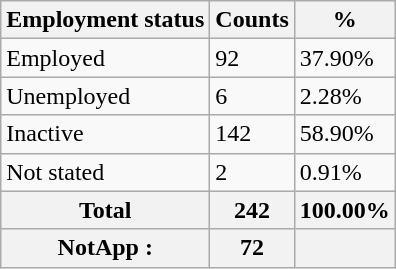<table class="wikitable sortable">
<tr>
<th>Employment status</th>
<th>Counts</th>
<th>%</th>
</tr>
<tr>
<td>Employed</td>
<td>92</td>
<td>37.90%</td>
</tr>
<tr>
<td>Unemployed</td>
<td>6</td>
<td>2.28%</td>
</tr>
<tr>
<td>Inactive</td>
<td>142</td>
<td>58.90%</td>
</tr>
<tr>
<td>Not stated</td>
<td>2</td>
<td>0.91%</td>
</tr>
<tr>
<th>Total</th>
<th>242</th>
<th>100.00%</th>
</tr>
<tr>
<th>NotApp :</th>
<th>72</th>
<th></th>
</tr>
</table>
